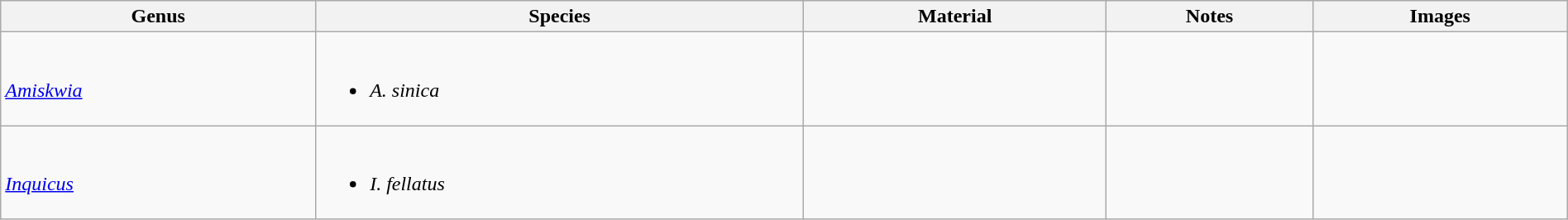<table class="wikitable" style="margin:auto;width:100%;">
<tr>
<th>Genus</th>
<th>Species</th>
<th>Material</th>
<th>Notes</th>
<th>Images</th>
</tr>
<tr>
<td><br><em><a href='#'>Amiskwia</a></em></td>
<td><br><ul><li><em>A. sinica</em></li></ul></td>
<td></td>
<td></td>
<td></td>
</tr>
<tr>
<td><br><em><a href='#'>Inquicus</a></em></td>
<td><br><ul><li><em>I. fellatus</em></li></ul></td>
<td></td>
<td></td>
<td><br></td>
</tr>
</table>
